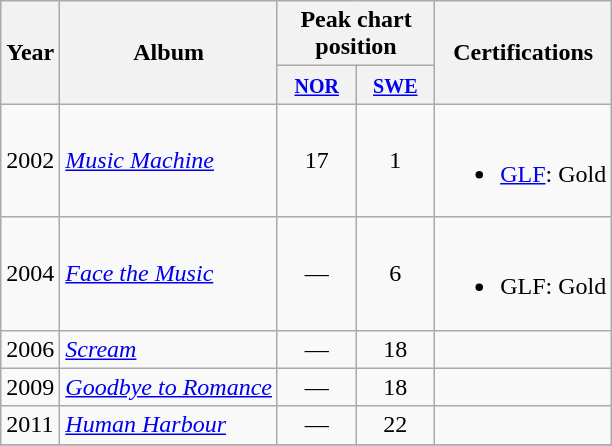<table class="wikitable">
<tr>
<th rowspan="2">Year</th>
<th rowspan="2">Album</th>
<th colspan="2">Peak chart position</th>
<th rowspan="2">Certifications</th>
</tr>
<tr>
<th width="45"><small><a href='#'>NOR</a><br></small></th>
<th width="45"><small><a href='#'>SWE</a><br></small></th>
</tr>
<tr>
<td>2002</td>
<td><em><a href='#'>Music Machine</a></em></td>
<td align="center">17</td>
<td align="center">1</td>
<td><br><ul><li><a href='#'>GLF</a>: Gold</li></ul></td>
</tr>
<tr>
<td>2004</td>
<td><em><a href='#'>Face the Music</a></em></td>
<td align="center">—</td>
<td align="center">6</td>
<td><br><ul><li>GLF: Gold</li></ul></td>
</tr>
<tr>
<td>2006</td>
<td><em><a href='#'>Scream</a></em></td>
<td align="center">—</td>
<td align="center">18</td>
<td></td>
</tr>
<tr>
<td>2009</td>
<td><em><a href='#'>Goodbye to Romance</a></em></td>
<td align="center">—</td>
<td align="center">18</td>
<td></td>
</tr>
<tr>
<td>2011</td>
<td><em><a href='#'>Human Harbour</a></em></td>
<td align="center">—</td>
<td align="center">22</td>
<td></td>
</tr>
<tr>
</tr>
</table>
